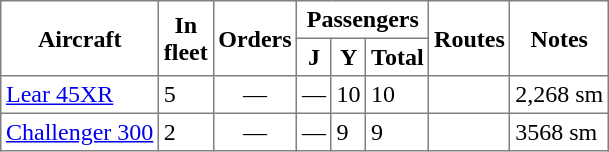<table class="toccolours" border="1" cellpadding="3" style="border-collapse:collapse">
<tr>
<th rowspan="2">Aircraft</th>
<th rowspan="2" style="width:25px;">In fleet</th>
<th rowspan="2" style="width:25px;">Orders</th>
<th colspan="3">Passengers</th>
<th rowspan="2">Routes</th>
<th rowspan="2">Notes</th>
</tr>
<tr>
<th><abbr>J</abbr></th>
<th><abbr>Y</abbr></th>
<th>Total</th>
</tr>
<tr>
<td><a href='#'>Lear 45XR</a></td>
<td>5</td>
<td align=center>—</td>
<td>—</td>
<td>10</td>
<td>10</td>
<td></td>
<td>2,268 sm</td>
</tr>
<tr>
<td><a href='#'>Challenger 300</a></td>
<td>2</td>
<td align=center>—</td>
<td>—</td>
<td>9</td>
<td>9</td>
<td></td>
<td>3568 sm</td>
</tr>
</table>
